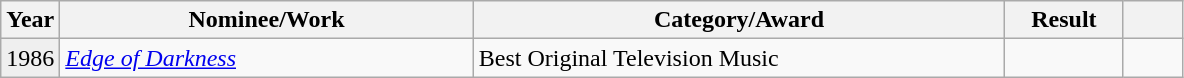<table class="wikitable">
<tr>
<th width=5%>Year</th>
<th width=35%>Nominee/Work</th>
<th width=45%>Category/Award</th>
<th width=10%>Result</th>
<th width=5%></th>
</tr>
<tr>
<td bgcolor="#efefef">1986</td>
<td><em><a href='#'>Edge of Darkness</a></em></td>
<td>Best Original Television Music</td>
<td></td>
<td style="text-align:center;"></td>
</tr>
</table>
